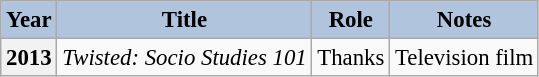<table class="wikitable plainrowheaders" style="font-size:95%;">
<tr>
<th scope="col" style="background:#B0C4DE;">Year</th>
<th scope="col" style="background:#B0C4DE;">Title</th>
<th scope="col" style="background:#B0C4DE;">Role</th>
<th scope="col" style="background:#B0C4DE;">Notes</th>
</tr>
<tr>
<th scope="row">2013</th>
<td><em>Twisted: Socio Studies 101</em></td>
<td>Thanks</td>
<td>Television film</td>
</tr>
</table>
